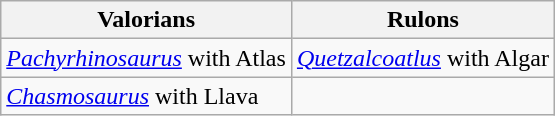<table class="wikitable" style="border:1px solid darkgrey;">
<tr>
<th>Valorians</th>
<th>Rulons</th>
</tr>
<tr>
<td><em><a href='#'>Pachyrhinosaurus</a></em> with Atlas</td>
<td><em><a href='#'>Quetzalcoatlus</a></em> with Algar</td>
</tr>
<tr>
<td><em><a href='#'>Chasmosaurus</a></em> with Llava</td>
<td></td>
</tr>
</table>
